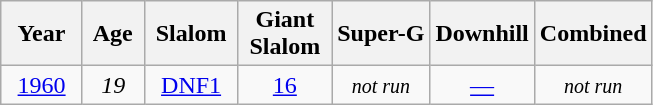<table class=wikitable style="text-align:center">
<tr>
<th>  Year  </th>
<th> Age </th>
<th> Slalom </th>
<th>Giant<br> Slalom </th>
<th>Super-G</th>
<th>Downhill</th>
<th>Combined</th>
</tr>
<tr>
<td><a href='#'>1960</a></td>
<td><em>19</em></td>
<td><a href='#'>DNF1</a></td>
<td><a href='#'>16</a></td>
<td rowspan=2><small><em>not run</em></small></td>
<td><a href='#'>—</a></td>
<td rowspan=2><small><em>not run</em></small></td>
</tr>
</table>
